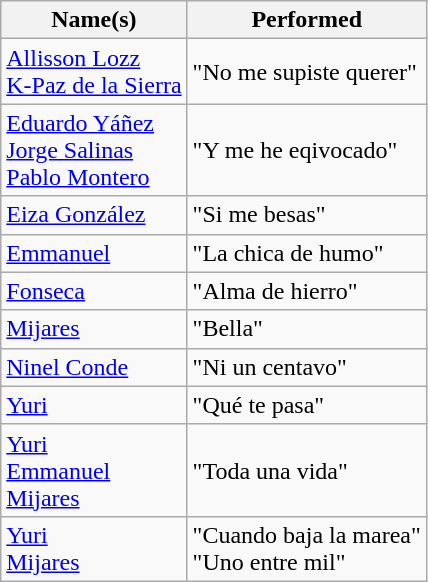<table class="wikitable sortable">
<tr>
<th>Name(s)</th>
<th>Performed</th>
</tr>
<tr>
<td><a href='#'>Allisson Lozz</a> <br> <a href='#'>K-Paz de la Sierra</a></td>
<td>"No me supiste querer"</td>
</tr>
<tr>
<td><a href='#'>Eduardo Yáñez</a> <br> <a href='#'>Jorge Salinas</a> <br> <a href='#'>Pablo Montero</a></td>
<td>"Y me he eqivocado"</td>
</tr>
<tr>
<td><a href='#'>Eiza González</a></td>
<td>"Si me besas"</td>
</tr>
<tr>
<td><a href='#'>Emmanuel</a></td>
<td>"La chica de humo"</td>
</tr>
<tr>
<td><a href='#'>Fonseca</a></td>
<td>"Alma de hierro"</td>
</tr>
<tr>
<td><a href='#'>Mijares</a></td>
<td>"Bella"</td>
</tr>
<tr>
<td><a href='#'>Ninel Conde</a></td>
<td>"Ni un centavo"</td>
</tr>
<tr>
<td><a href='#'>Yuri</a></td>
<td>"Qué te pasa"</td>
</tr>
<tr>
<td><a href='#'>Yuri</a> <br> <a href='#'>Emmanuel</a> <br> <a href='#'>Mijares</a></td>
<td>"Toda una vida"</td>
</tr>
<tr>
<td><a href='#'>Yuri</a> <br> <a href='#'>Mijares</a></td>
<td>"Cuando baja la marea" <br> "Uno entre mil"</td>
</tr>
</table>
